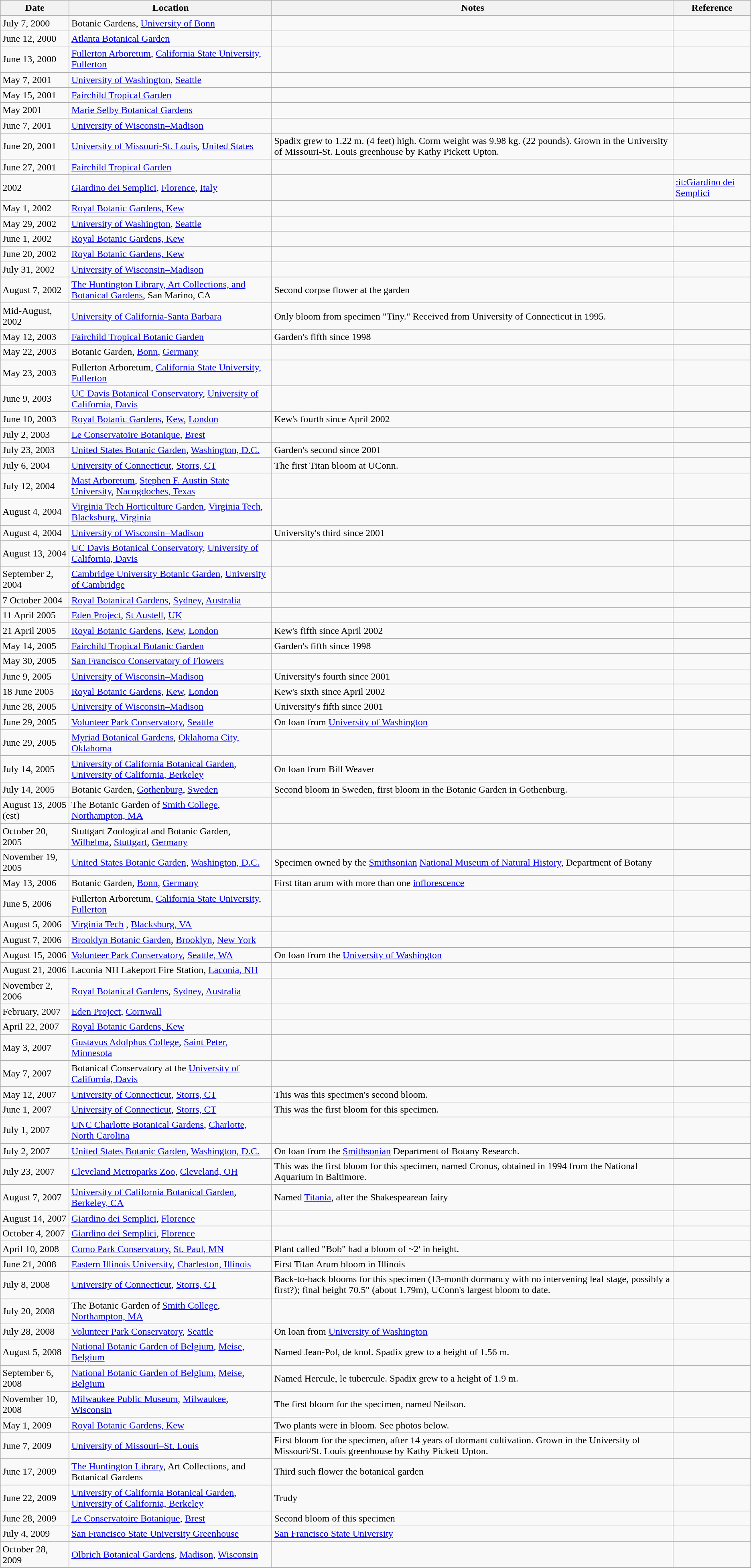<table class="wikitable">
<tr>
<th>Date</th>
<th>Location</th>
<th>Notes</th>
<th>Reference</th>
</tr>
<tr>
<td>July 7, 2000</td>
<td>Botanic Gardens, <a href='#'>University of Bonn</a></td>
<td></td>
<td></td>
</tr>
<tr>
<td>June 12, 2000</td>
<td><a href='#'>Atlanta Botanical Garden</a></td>
<td></td>
<td></td>
</tr>
<tr>
<td>June 13, 2000</td>
<td><a href='#'>Fullerton Arboretum</a>, <a href='#'>California State University, Fullerton</a></td>
<td></td>
<td></td>
</tr>
<tr>
<td>May 7, 2001</td>
<td><a href='#'>University of Washington</a>, <a href='#'>Seattle</a></td>
<td></td>
<td></td>
</tr>
<tr>
<td>May 15, 2001</td>
<td><a href='#'>Fairchild Tropical Garden</a></td>
<td></td>
<td></td>
</tr>
<tr>
<td>May 2001</td>
<td><a href='#'>Marie Selby Botanical Gardens</a></td>
<td></td>
<td></td>
</tr>
<tr>
<td>June 7, 2001</td>
<td><a href='#'>University of Wisconsin–Madison</a></td>
<td></td>
<td></td>
</tr>
<tr>
<td>June 20, 2001</td>
<td><a href='#'>University of Missouri-St. Louis</a>, <a href='#'>United States</a></td>
<td>Spadix grew to 1.22 m. (4 feet) high. Corm weight was 9.98 kg. (22 pounds). Grown in the University of Missouri-St. Louis greenhouse by Kathy Pickett Upton.</td>
<td></td>
</tr>
<tr>
<td>June 27, 2001</td>
<td><a href='#'>Fairchild Tropical Garden</a></td>
<td></td>
<td></td>
</tr>
<tr>
<td>2002</td>
<td><a href='#'>Giardino dei Semplici</a>, <a href='#'>Florence</a>, <a href='#'>Italy</a></td>
<td></td>
<td><a href='#'>:it:Giardino dei Semplici</a></td>
</tr>
<tr>
<td>May 1, 2002</td>
<td><a href='#'>Royal Botanic Gardens, Kew</a></td>
<td></td>
<td></td>
</tr>
<tr>
<td>May 29, 2002</td>
<td><a href='#'>University of Washington</a>, <a href='#'>Seattle</a></td>
<td></td>
<td></td>
</tr>
<tr>
<td>June 1, 2002</td>
<td><a href='#'>Royal Botanic Gardens, Kew</a></td>
<td></td>
<td></td>
</tr>
<tr>
<td>June 20, 2002</td>
<td><a href='#'>Royal Botanic Gardens, Kew</a></td>
<td></td>
<td></td>
</tr>
<tr>
<td>July 31, 2002</td>
<td><a href='#'>University of Wisconsin–Madison</a></td>
<td></td>
<td></td>
</tr>
<tr>
<td>August 7, 2002</td>
<td><a href='#'>The Huntington Library, Art Collections, and Botanical Gardens</a>, San Marino, CA</td>
<td>Second corpse flower at the garden</td>
<td></td>
</tr>
<tr>
<td>Mid-August, 2002</td>
<td><a href='#'>University of California-Santa Barbara</a></td>
<td>Only bloom from specimen "Tiny." Received from University of Connecticut in 1995.</td>
<td> </td>
</tr>
<tr>
<td>May 12, 2003</td>
<td><a href='#'>Fairchild Tropical Botanic Garden</a></td>
<td>Garden's fifth since 1998</td>
<td></td>
</tr>
<tr>
<td>May 22, 2003</td>
<td>Botanic Garden, <a href='#'>Bonn</a>, <a href='#'>Germany</a></td>
<td></td>
<td></td>
</tr>
<tr>
<td>May 23, 2003</td>
<td>Fullerton Arboretum, <a href='#'>California State University, Fullerton</a></td>
<td></td>
<td></td>
</tr>
<tr>
<td>June 9, 2003</td>
<td><a href='#'>UC Davis Botanical Conservatory</a>, <a href='#'>University of California, Davis</a></td>
<td></td>
<td></td>
</tr>
<tr>
<td>June 10, 2003</td>
<td><a href='#'>Royal Botanic Gardens</a>, <a href='#'>Kew</a>, <a href='#'>London</a></td>
<td>Kew's fourth since April 2002</td>
<td></td>
</tr>
<tr>
<td>July 2, 2003</td>
<td><a href='#'>Le Conservatoire Botanique</a>, <a href='#'>Brest</a></td>
<td></td>
<td> </td>
</tr>
<tr>
<td>July 23, 2003</td>
<td><a href='#'>United States Botanic Garden</a>, <a href='#'>Washington, D.C.</a></td>
<td>Garden's second since 2001</td>
<td></td>
</tr>
<tr>
<td>July 6, 2004</td>
<td><a href='#'>University of Connecticut</a>, <a href='#'>Storrs, CT</a></td>
<td>The first Titan bloom at UConn.</td>
<td></td>
</tr>
<tr>
<td>July 12, 2004</td>
<td><a href='#'>Mast Arboretum</a>, <a href='#'>Stephen F. Austin State University</a>, <a href='#'>Nacogdoches, Texas</a></td>
<td></td>
<td></td>
</tr>
<tr>
<td>August 4, 2004</td>
<td><a href='#'>Virginia Tech Horticulture Garden</a>, <a href='#'>Virginia Tech</a>, <a href='#'>Blacksburg, Virginia</a></td>
<td></td>
<td></td>
</tr>
<tr>
<td>August 4, 2004</td>
<td><a href='#'>University of Wisconsin–Madison</a></td>
<td>University's third since 2001</td>
<td></td>
</tr>
<tr>
<td>August 13, 2004</td>
<td><a href='#'>UC Davis Botanical Conservatory</a>, <a href='#'>University of California, Davis</a></td>
<td></td>
<td></td>
</tr>
<tr>
<td>September 2, 2004</td>
<td><a href='#'>Cambridge University Botanic Garden</a>, <a href='#'>University of Cambridge</a></td>
<td></td>
<td></td>
</tr>
<tr>
<td>7 October 2004</td>
<td><a href='#'>Royal Botanical Gardens</a>, <a href='#'>Sydney</a>, <a href='#'>Australia</a></td>
<td></td>
<td></td>
</tr>
<tr>
<td>11 April 2005</td>
<td><a href='#'>Eden Project</a>, <a href='#'>St Austell</a>, <a href='#'>UK</a></td>
<td></td>
<td></td>
</tr>
<tr>
<td>21 April 2005</td>
<td><a href='#'>Royal Botanic Gardens</a>, <a href='#'>Kew</a>, <a href='#'>London</a></td>
<td>Kew's fifth since April 2002</td>
<td></td>
</tr>
<tr>
<td>May 14, 2005</td>
<td><a href='#'>Fairchild Tropical Botanic Garden</a></td>
<td>Garden's fifth since 1998</td>
<td></td>
</tr>
<tr>
<td>May 30, 2005</td>
<td><a href='#'>San Francisco Conservatory of Flowers</a></td>
<td></td>
<td></td>
</tr>
<tr>
<td>June 9, 2005</td>
<td><a href='#'>University of Wisconsin–Madison</a></td>
<td>University's fourth since 2001</td>
<td></td>
</tr>
<tr>
<td>18 June 2005</td>
<td><a href='#'>Royal Botanic Gardens</a>, <a href='#'>Kew</a>, <a href='#'>London</a></td>
<td>Kew's sixth since April 2002</td>
<td></td>
</tr>
<tr>
<td>June 28, 2005</td>
<td><a href='#'>University of Wisconsin–Madison</a></td>
<td>University's fifth since 2001</td>
<td></td>
</tr>
<tr>
<td>June 29, 2005</td>
<td><a href='#'>Volunteer Park Conservatory</a>, <a href='#'>Seattle</a></td>
<td>On loan from <a href='#'>University of Washington</a></td>
<td></td>
</tr>
<tr>
<td>June 29, 2005</td>
<td><a href='#'>Myriad Botanical Gardens</a>, <a href='#'>Oklahoma City, Oklahoma</a></td>
<td></td>
<td></td>
</tr>
<tr>
<td>July 14, 2005</td>
<td><a href='#'>University of California Botanical Garden</a>, <a href='#'>University of California, Berkeley</a></td>
<td>On loan from Bill Weaver</td>
<td></td>
</tr>
<tr>
<td>July 14, 2005</td>
<td>Botanic Garden, <a href='#'>Gothenburg</a>, <a href='#'>Sweden</a></td>
<td>Second bloom in Sweden, first bloom in the Botanic Garden in Gothenburg.</td>
<td></td>
</tr>
<tr>
<td>August 13, 2005 (est)</td>
<td>The Botanic Garden of <a href='#'>Smith College</a>, <a href='#'>Northampton, MA</a></td>
<td></td>
<td></td>
</tr>
<tr>
<td>October 20, 2005</td>
<td>Stuttgart Zoological and Botanic Garden, <a href='#'>Wilhelma</a>, <a href='#'>Stuttgart</a>, <a href='#'>Germany</a></td>
<td></td>
<td> </td>
</tr>
<tr>
<td>November 19, 2005</td>
<td><a href='#'>United States Botanic Garden</a>, <a href='#'>Washington, D.C.</a></td>
<td>Specimen owned by the <a href='#'>Smithsonian</a> <a href='#'>National Museum of Natural History</a>, Department of Botany</td>
<td></td>
</tr>
<tr>
<td>May 13, 2006</td>
<td>Botanic Garden, <a href='#'>Bonn</a>, <a href='#'>Germany</a></td>
<td>First titan arum with more than one <a href='#'>inflorescence</a></td>
<td> </td>
</tr>
<tr>
<td>June 5, 2006</td>
<td>Fullerton Arboretum, <a href='#'>California State University, Fullerton</a></td>
<td></td>
<td></td>
</tr>
<tr>
<td>August 5, 2006</td>
<td><a href='#'>Virginia Tech</a> , <a href='#'>Blacksburg, VA</a></td>
<td></td>
<td></td>
</tr>
<tr>
<td>August 7, 2006</td>
<td><a href='#'>Brooklyn Botanic Garden</a>, <a href='#'>Brooklyn</a>, <a href='#'>New York</a></td>
<td></td>
<td></td>
</tr>
<tr>
<td>August 15, 2006</td>
<td><a href='#'>Volunteer Park Conservatory</a>, <a href='#'>Seattle, WA</a></td>
<td>On loan from the <a href='#'>University of Washington</a></td>
<td></td>
</tr>
<tr>
<td>August 21, 2006</td>
<td>Laconia NH Lakeport Fire Station, <a href='#'>Laconia, NH</a></td>
<td></td>
<td></td>
</tr>
<tr>
<td>November 2, 2006</td>
<td><a href='#'>Royal Botanical Gardens</a>, <a href='#'>Sydney</a>, <a href='#'>Australia</a></td>
<td></td>
<td></td>
</tr>
<tr>
<td>February, 2007</td>
<td><a href='#'>Eden Project</a>, <a href='#'>Cornwall</a></td>
<td></td>
<td></td>
</tr>
<tr>
<td>April 22, 2007</td>
<td><a href='#'>Royal Botanic Gardens, Kew</a></td>
<td></td>
<td></td>
</tr>
<tr>
<td>May 3, 2007</td>
<td><a href='#'>Gustavus Adolphus College</a>, <a href='#'>Saint Peter, Minnesota</a></td>
<td></td>
<td></td>
</tr>
<tr>
<td>May 7, 2007</td>
<td>Botanical Conservatory at the <a href='#'>University of California, Davis</a></td>
<td></td>
<td></td>
</tr>
<tr>
<td>May 12, 2007</td>
<td><a href='#'>University of Connecticut</a>, <a href='#'>Storrs, CT</a></td>
<td>This was this specimen's second bloom.</td>
<td></td>
</tr>
<tr>
<td>June 1, 2007</td>
<td><a href='#'>University of Connecticut</a>, <a href='#'>Storrs, CT</a></td>
<td>This was the first bloom for this specimen.</td>
<td></td>
</tr>
<tr>
<td>July 1, 2007</td>
<td><a href='#'>UNC Charlotte Botanical Gardens</a>, <a href='#'>Charlotte, North Carolina</a></td>
<td></td>
<td></td>
</tr>
<tr>
<td>July 2, 2007</td>
<td><a href='#'>United States Botanic Garden</a>, <a href='#'>Washington, D.C.</a></td>
<td>On loan from the <a href='#'>Smithsonian</a> Department of Botany Research.</td>
<td></td>
</tr>
<tr>
<td>July 23, 2007</td>
<td><a href='#'>Cleveland Metroparks Zoo</a>, <a href='#'>Cleveland, OH</a></td>
<td>This was the first bloom for this specimen, named Cronus, obtained in 1994 from the National Aquarium in Baltimore.</td>
<td></td>
</tr>
<tr>
<td>August 7, 2007</td>
<td><a href='#'>University of California Botanical Garden</a>, <a href='#'>Berkeley, CA</a></td>
<td>Named <a href='#'>Titania</a>, after the Shakespearean fairy</td>
<td></td>
</tr>
<tr>
<td>August 14, 2007</td>
<td><a href='#'>Giardino dei Semplici</a>, <a href='#'>Florence</a></td>
<td></td>
<td></td>
</tr>
<tr>
<td>October 4, 2007</td>
<td><a href='#'>Giardino dei Semplici</a>, <a href='#'>Florence</a></td>
<td></td>
<td><br></td>
</tr>
<tr>
<td>April 10, 2008</td>
<td><a href='#'>Como Park Conservatory</a>, <a href='#'>St. Paul, MN</a></td>
<td>Plant called "Bob" had a bloom of ~2' in height.</td>
<td><br></td>
</tr>
<tr>
<td>June 21, 2008</td>
<td><a href='#'>Eastern Illinois University</a>, <a href='#'>Charleston, Illinois</a></td>
<td>First Titan Arum bloom in Illinois</td>
<td><br></td>
</tr>
<tr>
<td>July 8, 2008</td>
<td><a href='#'>University of Connecticut</a>, <a href='#'>Storrs, CT</a></td>
<td>Back-to-back blooms for this specimen (13-month dormancy with no intervening leaf stage, possibly a first?); final height 70.5" (about 1.79m), UConn's largest bloom to date.</td>
<td><br></td>
</tr>
<tr>
<td>July 20, 2008</td>
<td>The Botanic Garden of <a href='#'>Smith College</a>, <a href='#'>Northampton, MA</a></td>
<td></td>
<td></td>
</tr>
<tr>
<td>July 28, 2008</td>
<td><a href='#'>Volunteer Park Conservatory</a>, <a href='#'>Seattle</a></td>
<td>On loan from <a href='#'>University of Washington</a></td>
<td> </td>
</tr>
<tr>
<td>August 5, 2008</td>
<td><a href='#'>National Botanic Garden of Belgium</a>, <a href='#'>Meise</a>, <a href='#'>Belgium</a></td>
<td>Named Jean-Pol, de knol. Spadix grew to a height of 1.56 m.</td>
<td></td>
</tr>
<tr>
<td>September 6, 2008</td>
<td><a href='#'>National Botanic Garden of Belgium</a>, <a href='#'>Meise</a>, <a href='#'>Belgium</a></td>
<td>Named Hercule, le tubercule. Spadix grew to a height of 1.9 m.</td>
<td> </td>
</tr>
<tr>
<td>November 10, 2008</td>
<td><a href='#'>Milwaukee Public Museum</a>, <a href='#'>Milwaukee</a>, <a href='#'>Wisconsin</a></td>
<td>The first bloom for the specimen, named Neilson.</td>
<td></td>
</tr>
<tr>
<td>May 1, 2009</td>
<td><a href='#'>Royal Botanic Gardens, Kew</a></td>
<td>Two plants were in bloom. See photos below.</td>
<td></td>
</tr>
<tr>
<td>June 7, 2009</td>
<td><a href='#'>University of Missouri–St. Louis</a></td>
<td>First bloom for the specimen, after 14 years of dormant cultivation. Grown in the University of Missouri/St. Louis greenhouse by Kathy Pickett Upton.</td>
<td></td>
</tr>
<tr>
<td>June 17, 2009</td>
<td><a href='#'>The Huntington Library</a>, Art Collections, and Botanical Gardens</td>
<td>Third such flower the botanical garden</td>
<td></td>
</tr>
<tr>
<td>June 22, 2009</td>
<td><a href='#'>University of California Botanical Garden</a>, <a href='#'>University of California, Berkeley</a></td>
<td>Trudy</td>
<td></td>
</tr>
<tr>
<td>June 28, 2009</td>
<td><a href='#'>Le Conservatoire Botanique</a>, <a href='#'>Brest</a></td>
<td>Second bloom of this specimen</td>
<td>  </td>
</tr>
<tr>
<td>July 4, 2009</td>
<td><a href='#'>San Francisco State University Greenhouse</a></td>
<td><a href='#'>San Francisco State University</a></td>
<td></td>
</tr>
<tr>
<td>October 28, 2009</td>
<td><a href='#'>Olbrich Botanical Gardens</a>, <a href='#'>Madison</a>, <a href='#'>Wisconsin</a></td>
<td></td>
<td></td>
</tr>
</table>
